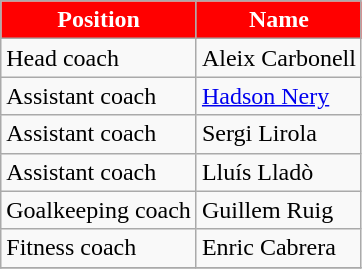<table class="wikitable">
<tr>
<th style="color:white; background:#FF0000;">Position</th>
<th style="color:white; background:#FF0000;">Name</th>
</tr>
<tr>
<td>Head coach</td>
<td>Aleix Carbonell</td>
</tr>
<tr>
<td>Assistant coach</td>
<td><a href='#'>Hadson Nery</a></td>
</tr>
<tr>
<td>Assistant coach</td>
<td>Sergi Lirola</td>
</tr>
<tr>
<td>Assistant coach</td>
<td>Lluís Lladò</td>
</tr>
<tr>
<td>Goalkeeping coach</td>
<td>Guillem Ruig</td>
</tr>
<tr>
<td>Fitness coach</td>
<td>Enric Cabrera</td>
</tr>
<tr>
</tr>
</table>
